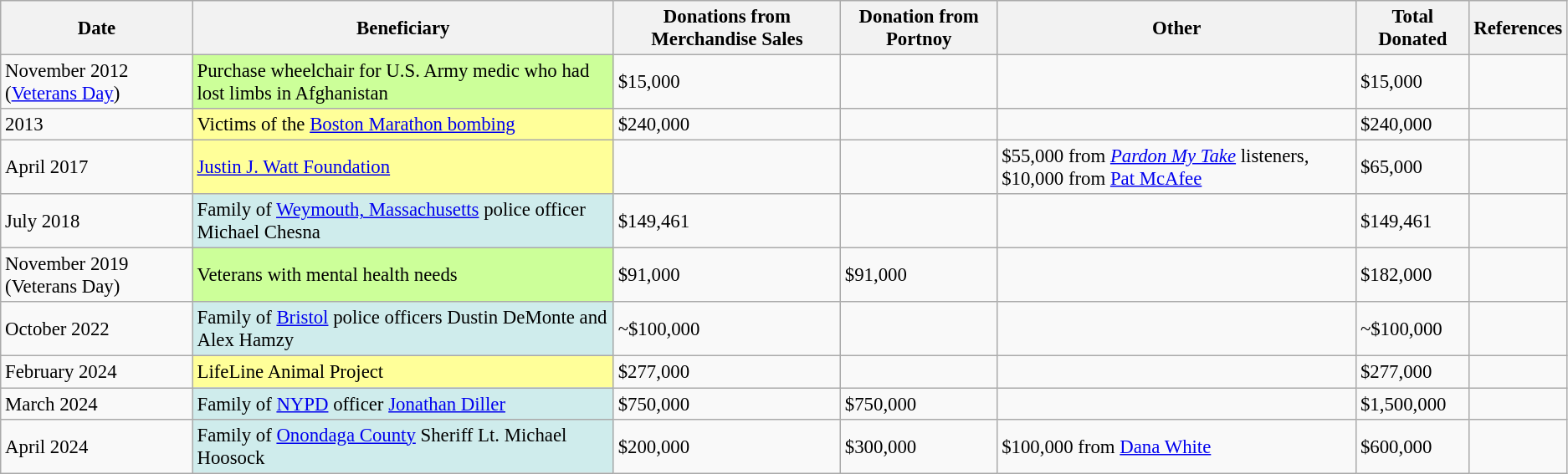<table class="wikitable sortable" style="font-size: 95%;">
<tr>
<th>Date</th>
<th>Beneficiary</th>
<th>Donations from Merchandise Sales</th>
<th>Donation from Portnoy</th>
<th>Other</th>
<th>Total Donated</th>
<th>References</th>
</tr>
<tr>
<td>November 2012 (<a href='#'>Veterans Day</a>)</td>
<td bgcolor="#CCFF99">Purchase wheelchair for U.S. Army medic who had lost limbs in Afghanistan</td>
<td>$15,000</td>
<td></td>
<td></td>
<td>$15,000</td>
<td></td>
</tr>
<tr>
<td>2013</td>
<td bgcolor="#FFFF99">Victims of the <a href='#'>Boston Marathon bombing</a></td>
<td>$240,000</td>
<td></td>
<td></td>
<td>$240,000</td>
<td></td>
</tr>
<tr>
<td>April 2017</td>
<td bgcolor="#FFFF99"><a href='#'>Justin J. Watt Foundation</a></td>
<td></td>
<td></td>
<td>$55,000 from <em><a href='#'>Pardon My Take</a></em> listeners, $10,000 from <a href='#'>Pat McAfee</a></td>
<td>$65,000</td>
<td></td>
</tr>
<tr>
<td>July 2018</td>
<td bgcolor="#CFECEC">Family of <a href='#'>Weymouth, Massachusetts</a> police officer Michael Chesna</td>
<td>$149,461</td>
<td></td>
<td></td>
<td>$149,461</td>
<td></td>
</tr>
<tr>
<td>November 2019 (Veterans Day)</td>
<td bgcolor="#CCFF99">Veterans with mental health needs</td>
<td>$91,000</td>
<td>$91,000</td>
<td></td>
<td>$182,000</td>
<td></td>
</tr>
<tr>
<td>October 2022</td>
<td bgcolor="#CFECEC">Family of <a href='#'>Bristol</a> police officers Dustin DeMonte and Alex Hamzy</td>
<td>~$100,000</td>
<td></td>
<td></td>
<td>~$100,000</td>
<td></td>
</tr>
<tr>
<td>February 2024</td>
<td bgcolor="#FFFF99">LifeLine Animal Project</td>
<td>$277,000</td>
<td></td>
<td></td>
<td>$277,000</td>
<td></td>
</tr>
<tr>
<td>March 2024</td>
<td bgcolor="#CFECEC">Family of <a href='#'>NYPD</a> officer <a href='#'>Jonathan Diller</a></td>
<td>$750,000</td>
<td>$750,000</td>
<td></td>
<td>$1,500,000</td>
<td></td>
</tr>
<tr>
<td>April 2024</td>
<td bgcolor="#CFECEC">Family of <a href='#'>Onondaga County</a> Sheriff Lt. Michael Hoosock</td>
<td>$200,000</td>
<td>$300,000</td>
<td>$100,000 from <a href='#'>Dana White</a></td>
<td>$600,000</td>
<td></td>
</tr>
</table>
